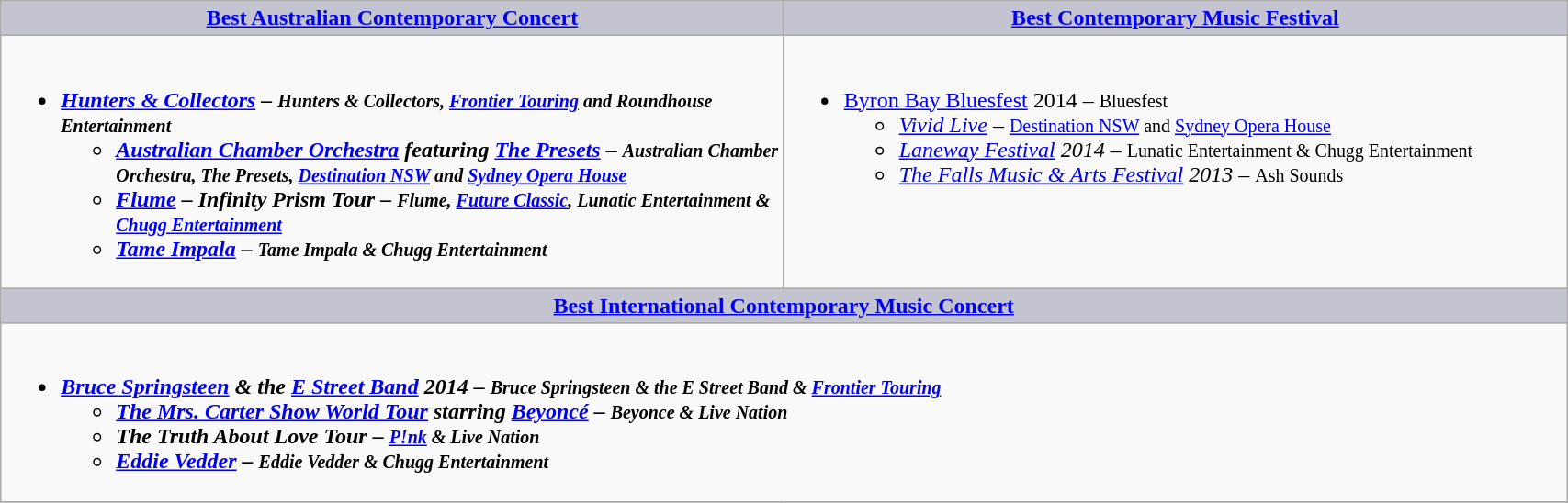<table class=wikitable width="90%" border="1" cellpadding="5" cellspacing="0" align="centre">
<tr>
<th style="background:#C4C3D0;width:50%"><a href='#'>Best Australian Contemporary Concert</a></th>
<th style="background:#C4C3D0;width:50%"><a href='#'>Best Contemporary Music Festival</a></th>
</tr>
<tr>
<td valign="top"><br><ul><li><strong><em><a href='#'>Hunters & Collectors</a><em> – <small>Hunters & Collectors, <a href='#'>Frontier Touring</a> and Roundhouse Entertainment</small><strong><ul><li></em><a href='#'>Australian Chamber Orchestra</a> featuring <a href='#'>The Presets</a><em> – <small>Australian Chamber Orchestra, The Presets, <a href='#'>Destination NSW</a> and <a href='#'>Sydney Opera House</a></small></li><li></em><a href='#'>Flume</a> – Infinity Prism Tour<em> – <small>Flume, <a href='#'>Future Classic</a>, Lunatic Entertainment & <a href='#'>Chugg Entertainment</a></small></li><li></em><a href='#'>Tame Impala</a><em> – <small>Tame Impala & Chugg Entertainment</small></li></ul></li></ul></td>
<td valign="top"><br><ul><li></em></strong><a href='#'>Byron Bay Bluesfest</a> 2014</em> – <small>Bluesfest</small></strong><ul><li><em><a href='#'>Vivid Live</a></em> – <small><a href='#'>Destination NSW</a> and <a href='#'>Sydney Opera House</a></small></li><li><em><a href='#'>Laneway Festival</a> 2014</em> – <small>Lunatic Entertainment & Chugg Entertainment</small></li><li><em><a href='#'>The Falls Music & Arts Festival</a> 2013</em> – <small>Ash Sounds</small></li></ul></li></ul></td>
</tr>
<tr>
<th colspan=2 style="background:#C4C3D0;"><a href='#'>Best International Contemporary Music Concert</a></th>
</tr>
<tr>
<td colspan=2 valign="top"><br><ul><li><strong><em><a href='#'>Bruce Springsteen</a> & the <a href='#'>E Street Band</a> 2014<em> – <small>Bruce Springsteen & the E Street Band & <a href='#'>Frontier Touring</a></small><strong><ul><li></em><a href='#'>The Mrs. Carter Show World Tour</a> starring <a href='#'>Beyoncé</a><em> – <small>Beyonce & Live Nation</small></li><li></em>The Truth About Love Tour<em> – <small><a href='#'>P!nk</a> & Live Nation</small></li><li></em><a href='#'>Eddie Vedder</a><em> – <small>Eddie Vedder & Chugg Entertainment</small></li></ul></li></ul></td>
</tr>
<tr>
</tr>
</table>
